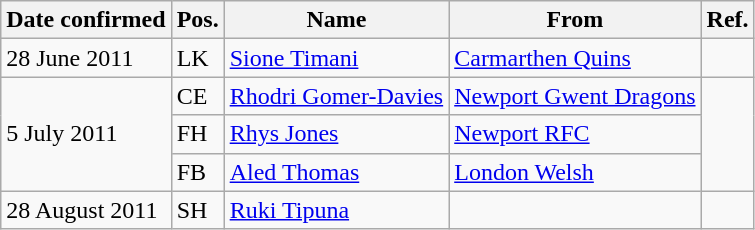<table class="wikitable">
<tr>
<th>Date confirmed</th>
<th>Pos.</th>
<th>Name</th>
<th>From</th>
<th>Ref.</th>
</tr>
<tr>
<td>28 June 2011</td>
<td>LK</td>
<td> <a href='#'>Sione Timani</a></td>
<td><a href='#'>Carmarthen Quins</a></td>
<td></td>
</tr>
<tr>
<td rowspan="3">5 July 2011</td>
<td>CE</td>
<td> <a href='#'>Rhodri Gomer-Davies</a></td>
<td><a href='#'>Newport Gwent Dragons</a></td>
<td rowspan="3"></td>
</tr>
<tr>
<td>FH</td>
<td> <a href='#'>Rhys Jones</a></td>
<td><a href='#'>Newport RFC</a></td>
</tr>
<tr>
<td>FB</td>
<td> <a href='#'>Aled Thomas</a></td>
<td><a href='#'>London Welsh</a></td>
</tr>
<tr>
<td>28 August 2011</td>
<td>SH</td>
<td> <a href='#'>Ruki Tipuna</a></td>
<td></td>
<td></td>
</tr>
</table>
